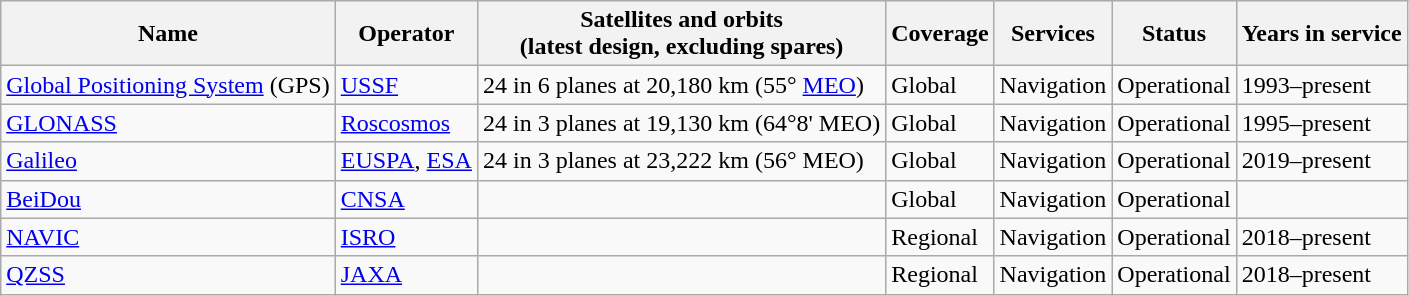<table class="wikitable sortable">
<tr>
<th>Name</th>
<th>Operator</th>
<th>Satellites and orbits <br>(latest design, excluding spares)</th>
<th>Coverage</th>
<th>Services</th>
<th>Status</th>
<th>Years in service</th>
</tr>
<tr>
<td><a href='#'>Global Positioning System</a> (GPS)</td>
<td><a href='#'>USSF</a></td>
<td>24 in 6 planes at 20,180 km (55° <a href='#'>MEO</a>)</td>
<td>Global</td>
<td>Navigation</td>
<td>Operational</td>
<td>1993–present</td>
</tr>
<tr>
<td><a href='#'>GLONASS</a></td>
<td><a href='#'>Roscosmos</a></td>
<td>24 in 3 planes at 19,130 km (64°8' MEO)</td>
<td>Global</td>
<td>Navigation</td>
<td>Operational</td>
<td>1995–present</td>
</tr>
<tr>
<td><a href='#'>Galileo</a></td>
<td><a href='#'>EUSPA</a>, <a href='#'>ESA</a></td>
<td>24 in 3 planes at 23,222 km (56° MEO)</td>
<td>Global</td>
<td>Navigation</td>
<td>Operational</td>
<td>2019–present</td>
</tr>
<tr>
<td><a href='#'>BeiDou</a></td>
<td><a href='#'>CNSA</a></td>
<td></td>
<td>Global</td>
<td>Navigation</td>
<td>Operational</td>
<td></td>
</tr>
<tr>
<td><a href='#'>NAVIC</a></td>
<td><a href='#'>ISRO</a></td>
<td></td>
<td>Regional</td>
<td>Navigation</td>
<td>Operational</td>
<td>2018–present</td>
</tr>
<tr>
<td><a href='#'>QZSS</a></td>
<td><a href='#'>JAXA</a></td>
<td></td>
<td>Regional</td>
<td>Navigation</td>
<td>Operational</td>
<td>2018–present</td>
</tr>
</table>
